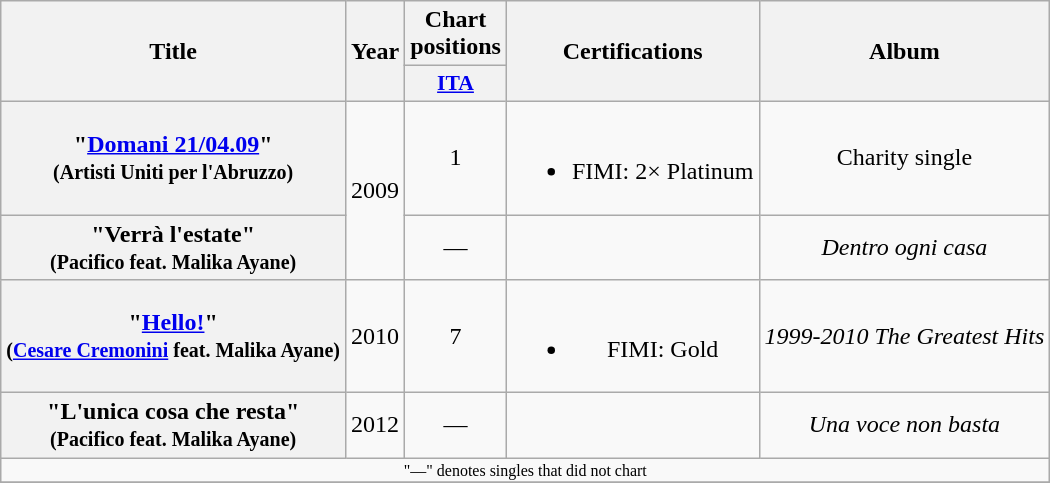<table class="wikitable plainrowheaders" style="text-align:center;">
<tr>
<th rowspan="2">Title</th>
<th rowspan="2">Year</th>
<th colspan="1">Chart positions</th>
<th rowspan="2">Certifications</th>
<th rowspan="2">Album</th>
</tr>
<tr>
<th scope="col" style="width:3em;font-size:90%;"><a href='#'>ITA</a><br></th>
</tr>
<tr>
<th scope="row">"<a href='#'>Domani 21/04.09</a>"<br><small>(Artisti Uniti per l'Abruzzo)</small></th>
<td rowspan="2">2009</td>
<td>1</td>
<td><br><ul><li>FIMI: 2× Platinum</li></ul></td>
<td>Charity single</td>
</tr>
<tr>
<th scope="row">"Verrà l'estate"<br><small>(Pacifico feat. Malika Ayane)</small></th>
<td>—</td>
<td></td>
<td><em>Dentro ogni casa</em></td>
</tr>
<tr>
<th scope="row">"<a href='#'>Hello!</a>"<br><small>(<a href='#'>Cesare Cremonini</a> feat. Malika Ayane)</small></th>
<td>2010</td>
<td>7</td>
<td><br><ul><li>FIMI: Gold</li></ul></td>
<td><em>1999-2010 The Greatest Hits</em></td>
</tr>
<tr>
<th scope="row">"L'unica cosa che resta"<br><small>(Pacifico feat. Malika Ayane)</small></th>
<td>2012</td>
<td>—</td>
<td></td>
<td><em>Una voce non basta</em></td>
</tr>
<tr>
<td align="center" colspan="30" style="font-size:8pt">"—" denotes singles that did not chart</td>
</tr>
<tr>
</tr>
</table>
